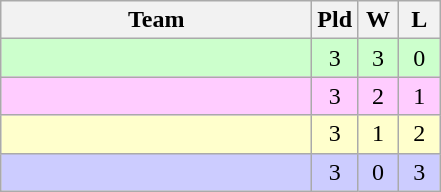<table class="wikitable" style="text-align:center">
<tr>
<th width="200">Team</th>
<th width="20">Pld</th>
<th width="20">W</th>
<th width="20">L</th>
</tr>
<tr style="background:#cfc">
<td align="left"></td>
<td>3</td>
<td>3</td>
<td>0</td>
</tr>
<tr style="background:#ffccff">
<td align="left"></td>
<td>3</td>
<td>2</td>
<td>1</td>
</tr>
<tr style="background:#ffc">
<td align="left"></td>
<td>3</td>
<td>1</td>
<td>2</td>
</tr>
<tr bgcolor="ccccff">
<td align="left"></td>
<td>3</td>
<td>0</td>
<td>3</td>
</tr>
</table>
